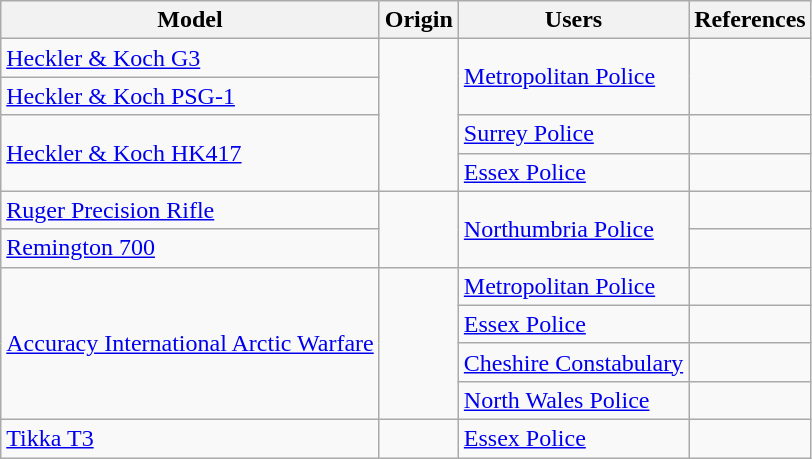<table class="wikitable">
<tr>
<th>Model</th>
<th>Origin</th>
<th>Users</th>
<th>References</th>
</tr>
<tr>
<td><a href='#'>Heckler & Koch G3</a></td>
<td rowspan="4"></td>
<td rowspan="2"><a href='#'>Metropolitan Police</a></td>
<td rowspan="2"></td>
</tr>
<tr>
<td><a href='#'>Heckler & Koch PSG-1</a></td>
</tr>
<tr>
<td rowspan="2"><a href='#'>Heckler & Koch HK417</a></td>
<td><a href='#'>Surrey Police</a></td>
<td></td>
</tr>
<tr>
<td><a href='#'>Essex Police</a></td>
<td></td>
</tr>
<tr>
<td><a href='#'>Ruger Precision Rifle</a></td>
<td rowspan="2"></td>
<td rowspan="2"><a href='#'>Northumbria Police</a></td>
<td></td>
</tr>
<tr>
<td><a href='#'>Remington 700</a></td>
<td></td>
</tr>
<tr>
<td rowspan="4"><a href='#'>Accuracy International Arctic Warfare</a></td>
<td rowspan="4"></td>
<td><a href='#'>Metropolitan Police</a></td>
<td></td>
</tr>
<tr>
<td><a href='#'>Essex Police</a></td>
<td></td>
</tr>
<tr>
<td><a href='#'>Cheshire Constabulary</a></td>
<td></td>
</tr>
<tr>
<td><a href='#'>North Wales Police</a></td>
<td></td>
</tr>
<tr>
<td><a href='#'>Tikka T3</a></td>
<td></td>
<td><a href='#'>Essex Police</a></td>
<td></td>
</tr>
</table>
